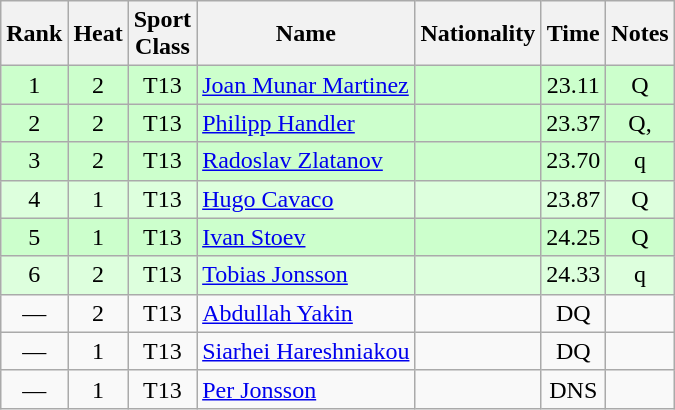<table class="wikitable sortable" style="text-align:center">
<tr>
<th>Rank</th>
<th>Heat</th>
<th>Sport<br>Class</th>
<th>Name</th>
<th>Nationality</th>
<th>Time</th>
<th>Notes</th>
</tr>
<tr bgcolor=ccffcc>
<td>1</td>
<td>2</td>
<td>T13</td>
<td align=left><a href='#'>Joan Munar Martinez</a></td>
<td align=left></td>
<td>23.11</td>
<td>Q</td>
</tr>
<tr bgcolor=ccffcc>
<td>2</td>
<td>2</td>
<td>T13</td>
<td align=left><a href='#'>Philipp Handler</a></td>
<td align=left></td>
<td>23.37</td>
<td>Q, </td>
</tr>
<tr bgcolor=ccffcc>
<td>3</td>
<td>2</td>
<td>T13</td>
<td align=left><a href='#'>Radoslav Zlatanov</a></td>
<td align=left></td>
<td>23.70</td>
<td>q</td>
</tr>
<tr bgcolor=ddffdd>
<td>4</td>
<td>1</td>
<td>T13</td>
<td align=left><a href='#'>Hugo Cavaco</a></td>
<td align=left></td>
<td>23.87</td>
<td>Q </td>
</tr>
<tr bgcolor=ccffcc>
<td>5</td>
<td>1</td>
<td>T13</td>
<td align=left><a href='#'>Ivan Stoev</a></td>
<td align=left></td>
<td>24.25</td>
<td>Q</td>
</tr>
<tr bgcolor=ddffdd>
<td>6</td>
<td>2</td>
<td>T13</td>
<td align=left><a href='#'>Tobias Jonsson</a></td>
<td align=left></td>
<td>24.33</td>
<td>q</td>
</tr>
<tr>
<td>—</td>
<td>2</td>
<td>T13</td>
<td align=left><a href='#'>Abdullah Yakin</a></td>
<td align=left></td>
<td>DQ</td>
<td></td>
</tr>
<tr>
<td>—</td>
<td>1</td>
<td>T13</td>
<td align=left><a href='#'>Siarhei Hareshniakou</a></td>
<td align=left></td>
<td>DQ</td>
<td></td>
</tr>
<tr>
<td>—</td>
<td>1</td>
<td>T13</td>
<td align=left><a href='#'>Per Jonsson</a></td>
<td align=left></td>
<td>DNS</td>
<td></td>
</tr>
</table>
